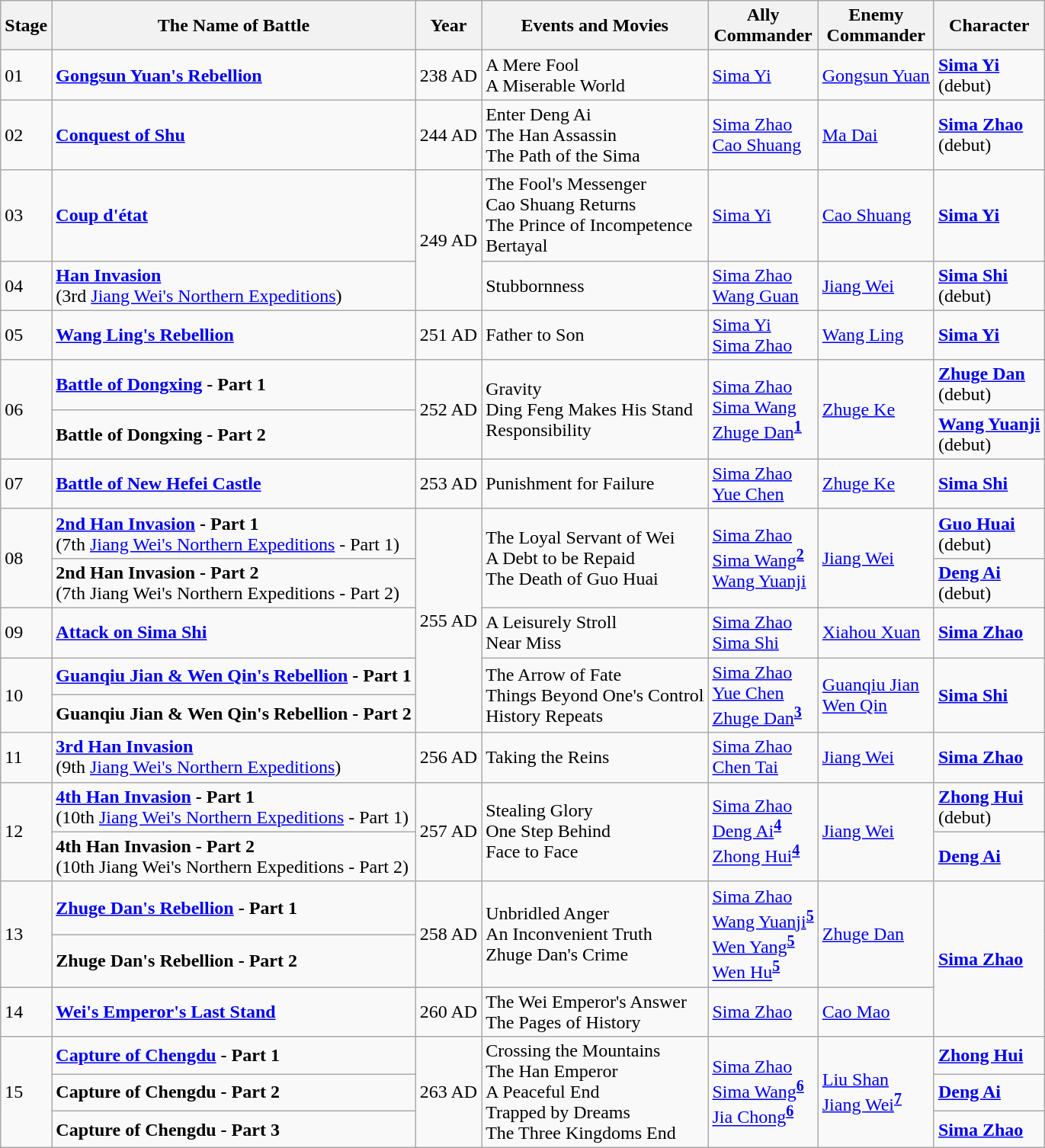<table class="wikitable sortable">
<tr>
<th>Stage</th>
<th>The Name of Battle</th>
<th>Year</th>
<th>Events and Movies</th>
<th>Ally<br>Commander</th>
<th>Enemy<br>Commander</th>
<th>Character</th>
</tr>
<tr>
<td>01</td>
<td><strong><a href='#'>Gongsun Yuan's Rebellion</a></strong></td>
<td>238 AD</td>
<td>A Mere Fool<br>A Miserable World</td>
<td><a href='#'>Sima Yi</a></td>
<td><a href='#'>Gongsun Yuan</a></td>
<td><strong><a href='#'>Sima Yi</a></strong><br>(debut)</td>
</tr>
<tr>
<td>02</td>
<td><strong><a href='#'>Conquest of Shu</a></strong></td>
<td>244 AD</td>
<td>Enter Deng Ai<br>The Han Assassin<br>The Path of the Sima</td>
<td><a href='#'>Sima Zhao</a><br><a href='#'>Cao Shuang</a></td>
<td><a href='#'>Ma Dai</a></td>
<td><strong><a href='#'>Sima Zhao</a></strong><br>(debut)</td>
</tr>
<tr>
<td>03</td>
<td><strong><a href='#'>Coup d'état</a></strong></td>
<td rowspan=2>249 AD</td>
<td>The Fool's Messenger<br>Cao Shuang Returns<br>The Prince of Incompetence<br>Bertayal</td>
<td><a href='#'>Sima Yi</a></td>
<td><a href='#'>Cao Shuang</a></td>
<td><strong><a href='#'>Sima Yi</a></strong></td>
</tr>
<tr>
<td>04</td>
<td><strong><a href='#'>Han Invasion</a></strong><br>(3rd <a href='#'>Jiang Wei's Northern Expeditions</a>)</td>
<td>Stubbornness</td>
<td><a href='#'>Sima Zhao</a><br><a href='#'>Wang Guan</a></td>
<td><a href='#'>Jiang Wei</a></td>
<td><strong><a href='#'>Sima Shi</a></strong><br>(debut)</td>
</tr>
<tr>
<td>05</td>
<td><strong><a href='#'>Wang Ling's Rebellion</a></strong></td>
<td>251 AD</td>
<td>Father to Son</td>
<td><a href='#'>Sima Yi</a><br><a href='#'>Sima Zhao</a></td>
<td><a href='#'>Wang Ling</a></td>
<td><strong><a href='#'>Sima Yi</a></strong></td>
</tr>
<tr>
<td rowspan=2>06</td>
<td><strong><a href='#'>Battle of Dongxing</a> - Part 1</strong></td>
<td rowspan=2>252 AD</td>
<td rowspan=2>Gravity<br>Ding Feng Makes His Stand<br>Responsibility</td>
<td rowspan=2><a href='#'>Sima Zhao</a><br><a href='#'>Sima Wang</a><br><a href='#'>Zhuge Dan</a><sup><strong><a href='#'>1</a></strong></sup></td>
<td rowspan=2><a href='#'>Zhuge Ke</a></td>
<td><strong><a href='#'>Zhuge Dan</a></strong><br>(debut)</td>
</tr>
<tr>
<td><strong>Battle of Dongxing - Part 2</strong></td>
<td><strong><a href='#'>Wang Yuanji</a></strong><br>(debut)</td>
</tr>
<tr>
<td>07</td>
<td><strong><a href='#'>Battle of New Hefei Castle</a></strong></td>
<td>253 AD</td>
<td>Punishment for Failure</td>
<td><a href='#'>Sima Zhao</a><br><a href='#'>Yue Chen</a></td>
<td><a href='#'>Zhuge Ke</a></td>
<td><strong><a href='#'>Sima Shi</a></strong></td>
</tr>
<tr>
<td rowspan=2>08</td>
<td><strong><a href='#'>2nd Han Invasion</a> - Part 1</strong><br>(7th <a href='#'>Jiang Wei's Northern Expeditions</a> - Part 1)</td>
<td rowspan=5>255 AD</td>
<td rowspan=2>The Loyal Servant of Wei<br>A Debt to be Repaid<br>The Death of Guo Huai</td>
<td rowspan=2><a href='#'>Sima Zhao</a><br><a href='#'>Sima Wang</a><sup><strong><a href='#'>2</a></strong></sup><br><a href='#'>Wang Yuanji</a></td>
<td rowspan=2><a href='#'>Jiang Wei</a></td>
<td><strong><a href='#'>Guo Huai</a></strong><br>(debut)</td>
</tr>
<tr>
<td><strong>2nd Han Invasion - Part 2</strong><br>(7th Jiang Wei's Northern Expeditions - Part 2)</td>
<td><strong><a href='#'>Deng Ai</a></strong><br>(debut)</td>
</tr>
<tr>
<td>09</td>
<td><strong><a href='#'>Attack on Sima Shi</a></strong></td>
<td>A Leisurely Stroll<br>Near Miss</td>
<td><a href='#'>Sima Zhao</a><br><a href='#'>Sima Shi</a></td>
<td><a href='#'>Xiahou Xuan</a></td>
<td><strong><a href='#'>Sima Zhao</a></strong></td>
</tr>
<tr>
<td rowspan=2>10</td>
<td><strong><a href='#'>Guanqiu Jian & Wen Qin's Rebellion</a> - Part 1</strong></td>
<td rowspan=2>The Arrow of Fate<br>Things Beyond One's Control<br>History Repeats</td>
<td rowspan=2><a href='#'>Sima Zhao</a><br><a href='#'>Yue Chen</a><br><a href='#'>Zhuge Dan</a><sup><strong><a href='#'>3</a></strong></sup></td>
<td rowspan=2><a href='#'>Guanqiu Jian</a><br><a href='#'>Wen Qin</a></td>
<td rowspan=2><strong><a href='#'>Sima Shi</a></strong></td>
</tr>
<tr>
<td><strong>Guanqiu Jian & Wen Qin's Rebellion - Part 2</strong></td>
</tr>
<tr>
<td>11</td>
<td><strong><a href='#'>3rd Han Invasion</a></strong><br>(9th <a href='#'>Jiang Wei's Northern Expeditions</a>)</td>
<td>256 AD</td>
<td>Taking the Reins</td>
<td><a href='#'>Sima Zhao</a><br><a href='#'>Chen Tai</a></td>
<td><a href='#'>Jiang Wei</a></td>
<td><strong><a href='#'>Sima Zhao</a></strong></td>
</tr>
<tr>
<td rowspan=2>12</td>
<td><strong><a href='#'>4th Han Invasion</a> - Part 1</strong><br>(10th <a href='#'>Jiang Wei's Northern Expeditions</a> - Part 1)</td>
<td rowspan=2>257 AD</td>
<td rowspan=2>Stealing Glory<br>One Step Behind<br>Face to Face</td>
<td rowspan=2><a href='#'>Sima Zhao</a><br><a href='#'>Deng Ai</a><sup><strong><a href='#'>4</a></strong></sup><br><a href='#'>Zhong Hui</a><sup><strong><a href='#'>4</a></strong></sup></td>
<td rowspan=2><a href='#'>Jiang Wei</a></td>
<td><strong><a href='#'>Zhong Hui</a></strong><br>(debut)</td>
</tr>
<tr>
<td><strong>4th Han Invasion - Part 2</strong><br>(10th Jiang Wei's Northern Expeditions - Part 2)</td>
<td><strong><a href='#'>Deng Ai</a></strong></td>
</tr>
<tr>
<td rowspan=2>13</td>
<td><strong><a href='#'>Zhuge Dan's Rebellion</a> - Part 1</strong></td>
<td rowspan=2>258 AD</td>
<td rowspan=2>Unbridled Anger<br>An Inconvenient Truth<br>Zhuge Dan's Crime</td>
<td rowspan=2><a href='#'>Sima Zhao</a><br><a href='#'>Wang Yuanji</a><sup><strong><a href='#'>5</a></strong></sup><br><a href='#'>Wen Yang</a><sup><strong><a href='#'>5</a></strong></sup><br><a href='#'>Wen Hu</a><sup><strong><a href='#'>5</a></strong></sup></td>
<td rowspan=2><a href='#'>Zhuge Dan</a></td>
<td rowspan=3><strong><a href='#'>Sima Zhao</a></strong></td>
</tr>
<tr>
<td><strong>Zhuge Dan's Rebellion - Part 2</strong></td>
</tr>
<tr>
<td>14</td>
<td><strong><a href='#'>Wei's Emperor's Last Stand</a></strong></td>
<td>260 AD</td>
<td>The Wei Emperor's Answer<br>The Pages of History</td>
<td><a href='#'>Sima Zhao</a></td>
<td><a href='#'>Cao Mao</a></td>
</tr>
<tr>
<td rowspan=3>15</td>
<td><strong><a href='#'>Capture of Chengdu</a> - Part 1</strong></td>
<td rowspan=3>263 AD</td>
<td rowspan=3>Crossing the Mountains<br>The Han Emperor<br>A Peaceful End<br>Trapped by Dreams<br>The Three Kingdoms End</td>
<td rowspan=3><a href='#'>Sima Zhao</a><br><a href='#'>Sima Wang</a><sup><strong><a href='#'>6</a></strong></sup><br><a href='#'>Jia Chong</a><sup><strong><a href='#'>6</a></strong></sup></td>
<td rowspan=3><a href='#'>Liu Shan</a><br><a href='#'>Jiang Wei</a><sup><strong><a href='#'>7</a></strong></sup></td>
<td><strong><a href='#'>Zhong Hui</a></strong></td>
</tr>
<tr>
<td><strong>Capture of Chengdu - Part 2</strong></td>
<td><strong><a href='#'>Deng Ai</a></strong></td>
</tr>
<tr>
<td><strong>Capture of Chengdu - Part 3</strong></td>
<td><strong><a href='#'>Sima Zhao</a></strong></td>
</tr>
</table>
